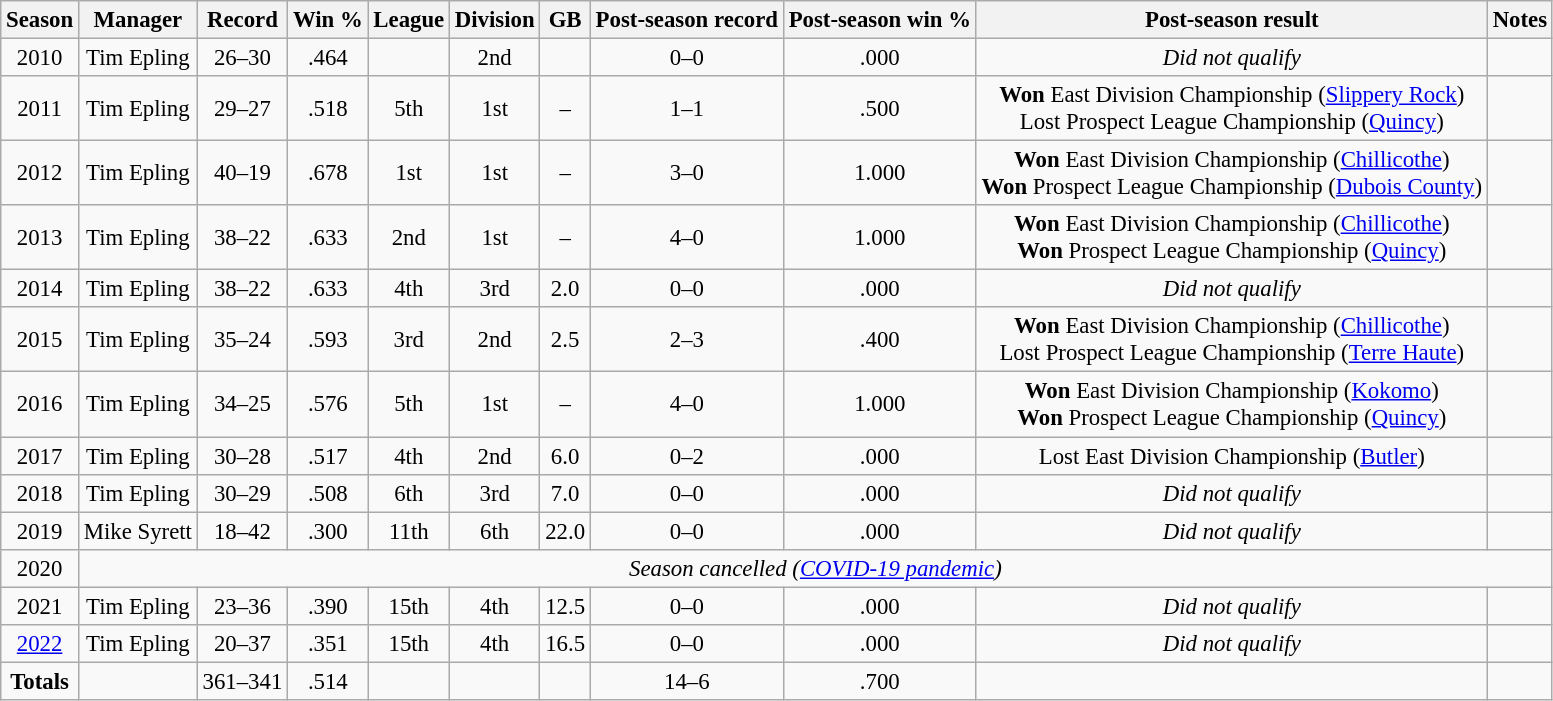<table class="wikitable sortable" style="font-size: 95%; text-align:center;">
<tr>
<th>Season</th>
<th>Manager</th>
<th>Record</th>
<th>Win %</th>
<th>League</th>
<th>Division</th>
<th>GB</th>
<th>Post-season record</th>
<th>Post-season win %</th>
<th>Post-season result</th>
<th>Notes</th>
</tr>
<tr>
<td>2010</td>
<td>Tim Epling</td>
<td>26–30</td>
<td>.464</td>
<td></td>
<td>2nd</td>
<td></td>
<td>0–0</td>
<td>.000</td>
<td><em>Did not qualify</em></td>
<td></td>
</tr>
<tr>
<td>2011</td>
<td>Tim Epling</td>
<td>29–27</td>
<td>.518</td>
<td>5th</td>
<td>1st</td>
<td>–</td>
<td>1–1</td>
<td>.500</td>
<td><strong>Won</strong> East Division Championship (<a href='#'>Slippery Rock</a>)<br> Lost Prospect League Championship (<a href='#'>Quincy</a>)</td>
<td></td>
</tr>
<tr>
<td>2012</td>
<td>Tim Epling</td>
<td>40–19</td>
<td>.678</td>
<td>1st</td>
<td>1st</td>
<td>–</td>
<td>3–0</td>
<td>1.000</td>
<td><strong>Won</strong> East Division Championship (<a href='#'>Chillicothe</a>)<br> <strong>Won</strong> Prospect League Championship (<a href='#'>Dubois County</a>)</td>
<td></td>
</tr>
<tr>
<td>2013</td>
<td>Tim Epling</td>
<td>38–22</td>
<td>.633</td>
<td>2nd</td>
<td>1st</td>
<td>–</td>
<td>4–0</td>
<td>1.000</td>
<td><strong>Won</strong> East Division Championship (<a href='#'>Chillicothe</a>)<br> <strong>Won</strong> Prospect League Championship (<a href='#'>Quincy</a>)</td>
<td></td>
</tr>
<tr>
<td>2014</td>
<td>Tim Epling</td>
<td>38–22</td>
<td>.633</td>
<td>4th</td>
<td>3rd</td>
<td>2.0</td>
<td>0–0</td>
<td>.000</td>
<td><em>Did not qualify</em></td>
<td></td>
</tr>
<tr>
<td>2015</td>
<td>Tim Epling</td>
<td>35–24</td>
<td>.593</td>
<td>3rd</td>
<td>2nd</td>
<td>2.5</td>
<td>2–3</td>
<td>.400</td>
<td><strong>Won</strong> East Division Championship (<a href='#'>Chillicothe</a>)<br> Lost Prospect League Championship (<a href='#'>Terre Haute</a>)</td>
<td></td>
</tr>
<tr>
<td>2016</td>
<td>Tim Epling</td>
<td>34–25</td>
<td>.576</td>
<td>5th</td>
<td>1st</td>
<td>–</td>
<td>4–0</td>
<td>1.000</td>
<td><strong>Won</strong> East Division Championship (<a href='#'>Kokomo</a>)<br> <strong>Won</strong> Prospect League Championship (<a href='#'>Quincy</a>)</td>
<td></td>
</tr>
<tr>
<td>2017</td>
<td>Tim Epling</td>
<td>30–28</td>
<td>.517</td>
<td>4th</td>
<td>2nd</td>
<td>6.0</td>
<td>0–2</td>
<td>.000</td>
<td>Lost East Division Championship (<a href='#'>Butler</a>)</td>
<td></td>
</tr>
<tr>
<td>2018</td>
<td>Tim Epling</td>
<td>30–29</td>
<td>.508</td>
<td>6th</td>
<td>3rd</td>
<td>7.0</td>
<td>0–0</td>
<td>.000</td>
<td><em>Did not qualify</em></td>
<td></td>
</tr>
<tr>
<td>2019</td>
<td>Mike Syrett</td>
<td>18–42</td>
<td>.300</td>
<td>11th</td>
<td>6th</td>
<td>22.0</td>
<td>0–0</td>
<td>.000</td>
<td><em>Did not qualify</em></td>
<td></td>
</tr>
<tr>
<td>2020</td>
<td colspan="10"><em>Season cancelled (<a href='#'>COVID-19 pandemic</a>)</em></td>
</tr>
<tr>
<td>2021</td>
<td>Tim Epling</td>
<td>23–36</td>
<td>.390</td>
<td>15th</td>
<td>4th</td>
<td>12.5</td>
<td>0–0</td>
<td>.000</td>
<td><em>Did not qualify</em></td>
<td></td>
</tr>
<tr>
<td><a href='#'>2022</a></td>
<td>Tim Epling</td>
<td>20–37</td>
<td>.351</td>
<td>15th</td>
<td>4th</td>
<td>16.5</td>
<td>0–0</td>
<td>.000</td>
<td><em>Did not qualify</em></td>
<td></td>
</tr>
<tr>
<td><strong>Totals</strong></td>
<td></td>
<td>361–341</td>
<td>.514</td>
<td></td>
<td></td>
<td></td>
<td>14–6</td>
<td>.700</td>
<td></td>
<td></td>
</tr>
</table>
